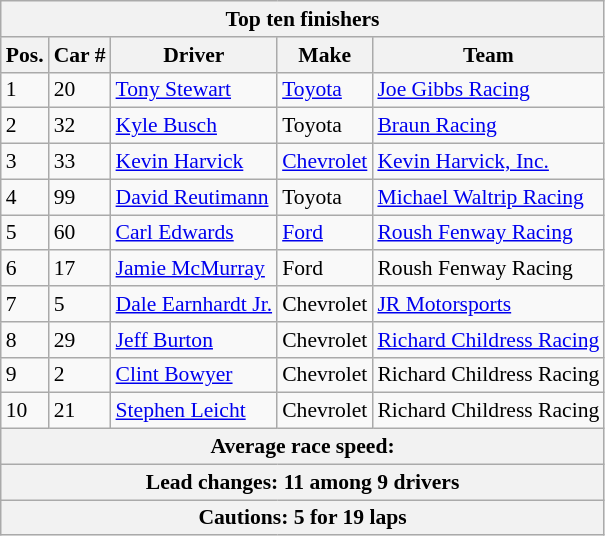<table class="wikitable" style="font-size: 90%;">
<tr>
<th colspan=9>Top ten finishers</th>
</tr>
<tr>
<th>Pos.</th>
<th>Car #</th>
<th>Driver</th>
<th>Make</th>
<th>Team</th>
</tr>
<tr>
<td>1</td>
<td>20</td>
<td><a href='#'>Tony Stewart</a></td>
<td><a href='#'>Toyota</a></td>
<td><a href='#'>Joe Gibbs Racing</a></td>
</tr>
<tr>
<td>2</td>
<td>32</td>
<td><a href='#'>Kyle Busch</a></td>
<td>Toyota</td>
<td><a href='#'>Braun Racing</a></td>
</tr>
<tr>
<td>3</td>
<td>33</td>
<td><a href='#'>Kevin Harvick</a></td>
<td><a href='#'>Chevrolet</a></td>
<td><a href='#'>Kevin Harvick, Inc.</a></td>
</tr>
<tr>
<td>4</td>
<td>99</td>
<td><a href='#'>David Reutimann</a></td>
<td>Toyota</td>
<td><a href='#'>Michael Waltrip Racing</a></td>
</tr>
<tr>
<td>5</td>
<td>60</td>
<td><a href='#'>Carl Edwards</a></td>
<td><a href='#'>Ford</a></td>
<td><a href='#'>Roush Fenway Racing</a></td>
</tr>
<tr>
<td>6</td>
<td>17</td>
<td><a href='#'>Jamie McMurray</a></td>
<td>Ford</td>
<td>Roush Fenway Racing</td>
</tr>
<tr>
<td>7</td>
<td>5</td>
<td><a href='#'>Dale Earnhardt Jr.</a></td>
<td>Chevrolet</td>
<td><a href='#'>JR Motorsports</a></td>
</tr>
<tr>
<td>8</td>
<td>29</td>
<td><a href='#'>Jeff Burton</a></td>
<td>Chevrolet</td>
<td><a href='#'>Richard Childress Racing</a></td>
</tr>
<tr>
<td>9</td>
<td>2</td>
<td><a href='#'>Clint Bowyer</a></td>
<td>Chevrolet</td>
<td>Richard Childress Racing</td>
</tr>
<tr>
<td>10</td>
<td>21</td>
<td><a href='#'>Stephen Leicht</a></td>
<td>Chevrolet</td>
<td>Richard Childress Racing</td>
</tr>
<tr>
<th colspan=9>Average race speed: </th>
</tr>
<tr>
<th colspan=9>Lead changes: 11 among 9 drivers</th>
</tr>
<tr>
<th colspan=9>Cautions: 5 for 19 laps</th>
</tr>
</table>
